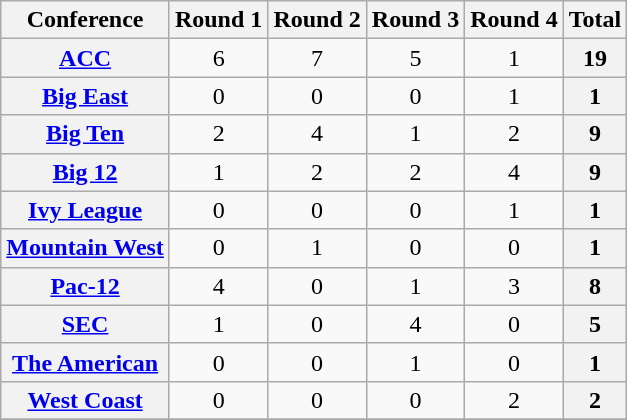<table class="wikitable sortable" style="text-align:center">
<tr>
<th>Conference</th>
<th>Round 1</th>
<th>Round 2</th>
<th>Round 3</th>
<th>Round 4</th>
<th>Total</th>
</tr>
<tr>
<th><a href='#'>ACC</a></th>
<td>6</td>
<td>7</td>
<td>5</td>
<td>1</td>
<th>19</th>
</tr>
<tr>
<th><a href='#'>Big East</a></th>
<td>0</td>
<td>0</td>
<td>0</td>
<td>1</td>
<th>1</th>
</tr>
<tr>
<th><a href='#'>Big Ten</a></th>
<td>2</td>
<td>4</td>
<td>1</td>
<td>2</td>
<th>9</th>
</tr>
<tr>
<th><a href='#'>Big 12</a></th>
<td>1</td>
<td>2</td>
<td>2</td>
<td>4</td>
<th>9</th>
</tr>
<tr>
<th><a href='#'>Ivy League</a></th>
<td>0</td>
<td>0</td>
<td>0</td>
<td>1</td>
<th>1</th>
</tr>
<tr>
<th><a href='#'>Mountain West</a></th>
<td>0</td>
<td>1</td>
<td>0</td>
<td>0</td>
<th>1</th>
</tr>
<tr>
<th><a href='#'>Pac-12</a></th>
<td>4</td>
<td>0</td>
<td>1</td>
<td>3</td>
<th>8</th>
</tr>
<tr>
<th><a href='#'>SEC</a></th>
<td>1</td>
<td>0</td>
<td>4</td>
<td>0</td>
<th>5</th>
</tr>
<tr>
<th><a href='#'>The American</a></th>
<td>0</td>
<td>0</td>
<td>1</td>
<td>0</td>
<th>1</th>
</tr>
<tr>
<th><a href='#'>West Coast</a></th>
<td>0</td>
<td>0</td>
<td>0</td>
<td>2</td>
<th>2</th>
</tr>
<tr>
</tr>
</table>
